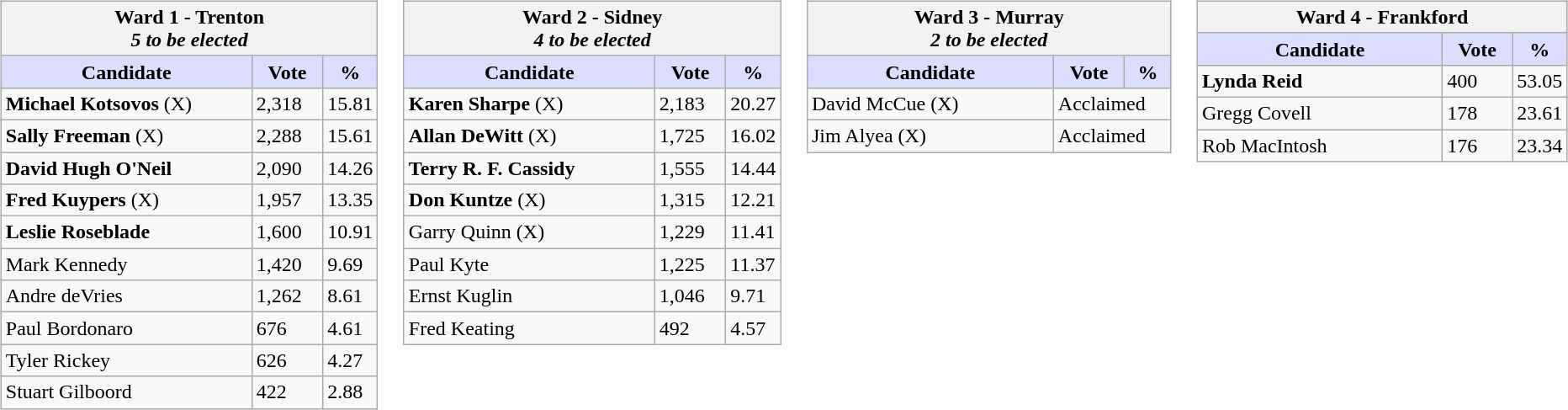<table>
<tr>
<td valign=top width=10%><br><table class=wikitable>
<tr>
<th colspan="3">Ward 1 - Trenton <br> <em>5 to be elected</em></th>
</tr>
<tr>
<th style="background:#ddf; width:200px;">Candidate</th>
<th style="background:#ddf; width:50px;">Vote</th>
<th style="background:#ddf; width:30px;">%</th>
</tr>
<tr>
<td><strong>Michael Kotsovos</strong> (X)</td>
<td>2,318</td>
<td>15.81</td>
</tr>
<tr>
<td><strong>Sally Freeman</strong> (X)</td>
<td>2,288</td>
<td>15.61</td>
</tr>
<tr>
<td><strong>David Hugh O'Neil</strong></td>
<td>2,090</td>
<td>14.26</td>
</tr>
<tr>
<td><strong>Fred Kuypers</strong> (X)</td>
<td>1,957</td>
<td>13.35</td>
</tr>
<tr>
<td><strong>Leslie Roseblade</strong></td>
<td>1,600</td>
<td>10.91</td>
</tr>
<tr>
<td>Mark Kennedy</td>
<td>1,420</td>
<td>9.69</td>
</tr>
<tr>
<td>Andre deVries</td>
<td>1,262</td>
<td>8.61</td>
</tr>
<tr>
<td>Paul Bordonaro</td>
<td>676</td>
<td>4.61</td>
</tr>
<tr>
<td>Tyler Rickey</td>
<td>626</td>
<td>4.27</td>
</tr>
<tr>
<td>Stuart Gilboord</td>
<td>422</td>
<td>2.88</td>
</tr>
</table>
</td>
<td valign=top width=10%><br><table class=wikitable>
<tr>
<th colspan="3">Ward 2 - Sidney <br> <em>4 to be elected</em></th>
</tr>
<tr>
<th style="background:#ddf; width:200px;">Candidate</th>
<th style="background:#ddf; width:50px;">Vote</th>
<th style="background:#ddf; width:30px;">%</th>
</tr>
<tr>
<td><strong>Karen Sharpe</strong> (X)</td>
<td>2,183</td>
<td>20.27</td>
</tr>
<tr>
<td><strong>Allan DeWitt</strong> (X)</td>
<td>1,725</td>
<td>16.02</td>
</tr>
<tr>
<td><strong>Terry R. F. Cassidy</strong></td>
<td>1,555</td>
<td>14.44</td>
</tr>
<tr>
<td><strong>Don Kuntze</strong> (X)</td>
<td>1,315</td>
<td>12.21</td>
</tr>
<tr>
<td>Garry Quinn (X)</td>
<td>1,229</td>
<td>11.41</td>
</tr>
<tr>
<td>Paul Kyte</td>
<td>1,225</td>
<td>11.37</td>
</tr>
<tr>
<td>Ernst Kuglin</td>
<td>1,046</td>
<td>9.71</td>
</tr>
<tr>
<td>Fred Keating</td>
<td>492</td>
<td>4.57</td>
</tr>
</table>
</td>
<td valign=top width=10%><br><table class=wikitable>
<tr>
<th colspan="3">Ward 3 - Murray <br> <em>2 to be elected</em></th>
</tr>
<tr>
<th style="background:#ddf; width:200px;">Candidate</th>
<th style="background:#ddf; width:50px;">Vote</th>
<th style="background:#ddf; width:30px;">%</th>
</tr>
<tr>
<td>David McCue (X)</td>
<td colspan="2">Acclaimed</td>
</tr>
<tr>
<td>Jim Alyea (X)</td>
<td colspan="2">Acclaimed</td>
</tr>
</table>
</td>
<td valign=top width=10%><br><table class=wikitable>
<tr>
<th colspan="3">Ward 4 - Frankford</th>
</tr>
<tr>
<th style="background:#ddf; width:200px;">Candidate</th>
<th style="background:#ddf; width:50px;">Vote</th>
<th style="background:#ddf; width:30px;">%</th>
</tr>
<tr>
<td><strong>Lynda Reid</strong></td>
<td>400</td>
<td>53.05</td>
</tr>
<tr>
<td>Gregg Covell</td>
<td>178</td>
<td>23.61</td>
</tr>
<tr>
<td>Rob MacIntosh</td>
<td>176</td>
<td>23.34</td>
</tr>
</table>
</td>
</tr>
</table>
